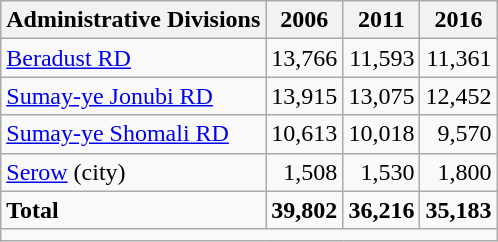<table class="wikitable">
<tr>
<th>Administrative Divisions</th>
<th>2006</th>
<th>2011</th>
<th>2016</th>
</tr>
<tr>
<td><a href='#'>Beradust RD</a></td>
<td style="text-align: right;">13,766</td>
<td style="text-align: right;">11,593</td>
<td style="text-align: right;">11,361</td>
</tr>
<tr>
<td><a href='#'>Sumay-ye Jonubi RD</a></td>
<td style="text-align: right;">13,915</td>
<td style="text-align: right;">13,075</td>
<td style="text-align: right;">12,452</td>
</tr>
<tr>
<td><a href='#'>Sumay-ye Shomali RD</a></td>
<td style="text-align: right;">10,613</td>
<td style="text-align: right;">10,018</td>
<td style="text-align: right;">9,570</td>
</tr>
<tr>
<td><a href='#'>Serow</a> (city)</td>
<td style="text-align: right;">1,508</td>
<td style="text-align: right;">1,530</td>
<td style="text-align: right;">1,800</td>
</tr>
<tr>
<td><strong>Total</strong></td>
<td style="text-align: right;"><strong>39,802</strong></td>
<td style="text-align: right;"><strong>36,216</strong></td>
<td style="text-align: right;"><strong>35,183</strong></td>
</tr>
<tr>
<td colspan=4></td>
</tr>
</table>
